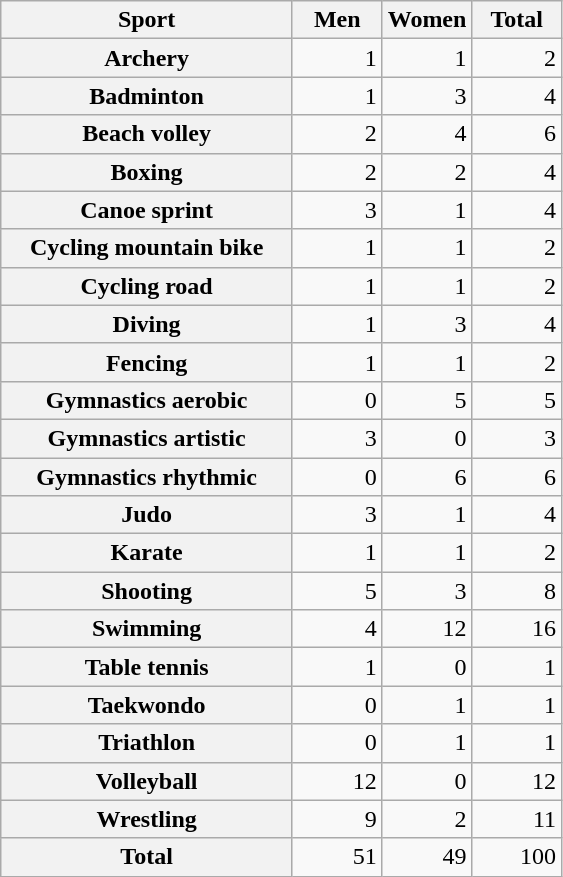<table border="1" class="wikitable" style="text-align:right;">
<tr>
<th>Sport</th>
<th>Men</th>
<th>Women</th>
<th>Total</th>
</tr>
<tr>
<th>Archery</th>
<td width=16%>1</td>
<td width=16%>1</td>
<td width=16%>2</td>
</tr>
<tr>
<th>Badminton</th>
<td>1</td>
<td>3</td>
<td>4</td>
</tr>
<tr>
<th>Beach volley</th>
<td>2</td>
<td>4</td>
<td>6</td>
</tr>
<tr>
<th>Boxing</th>
<td>2</td>
<td>2</td>
<td>4</td>
</tr>
<tr>
<th>Canoe sprint</th>
<td>3</td>
<td>1</td>
<td>4</td>
</tr>
<tr>
<th>Cycling mountain bike</th>
<td>1</td>
<td>1</td>
<td>2</td>
</tr>
<tr>
<th>Cycling road</th>
<td>1</td>
<td>1</td>
<td>2</td>
</tr>
<tr>
<th>Diving</th>
<td>1</td>
<td>3</td>
<td>4</td>
</tr>
<tr>
<th>Fencing</th>
<td>1</td>
<td>1</td>
<td>2</td>
</tr>
<tr>
<th>Gymnastics aerobic</th>
<td>0</td>
<td>5</td>
<td>5</td>
</tr>
<tr>
<th>Gymnastics artistic</th>
<td>3</td>
<td>0</td>
<td>3</td>
</tr>
<tr>
<th>Gymnastics rhythmic</th>
<td>0</td>
<td>6</td>
<td>6</td>
</tr>
<tr>
<th>Judo</th>
<td>3</td>
<td>1</td>
<td>4</td>
</tr>
<tr>
<th>Karate</th>
<td>1</td>
<td>1</td>
<td>2</td>
</tr>
<tr>
<th>Shooting</th>
<td>5</td>
<td>3</td>
<td>8</td>
</tr>
<tr>
<th>Swimming</th>
<td>4</td>
<td>12</td>
<td>16</td>
</tr>
<tr>
<th>Table tennis</th>
<td>1</td>
<td>0</td>
<td>1</td>
</tr>
<tr>
<th>Taekwondo</th>
<td>0</td>
<td>1</td>
<td>1</td>
</tr>
<tr>
<th>Triathlon</th>
<td>0</td>
<td>1</td>
<td>1</td>
</tr>
<tr>
<th>Volleyball</th>
<td>12</td>
<td>0</td>
<td>12</td>
</tr>
<tr>
<th>Wrestling</th>
<td>9</td>
<td>2</td>
<td>11</td>
</tr>
<tr>
<th>Total</th>
<td>51</td>
<td>49</td>
<td>100</td>
</tr>
</table>
